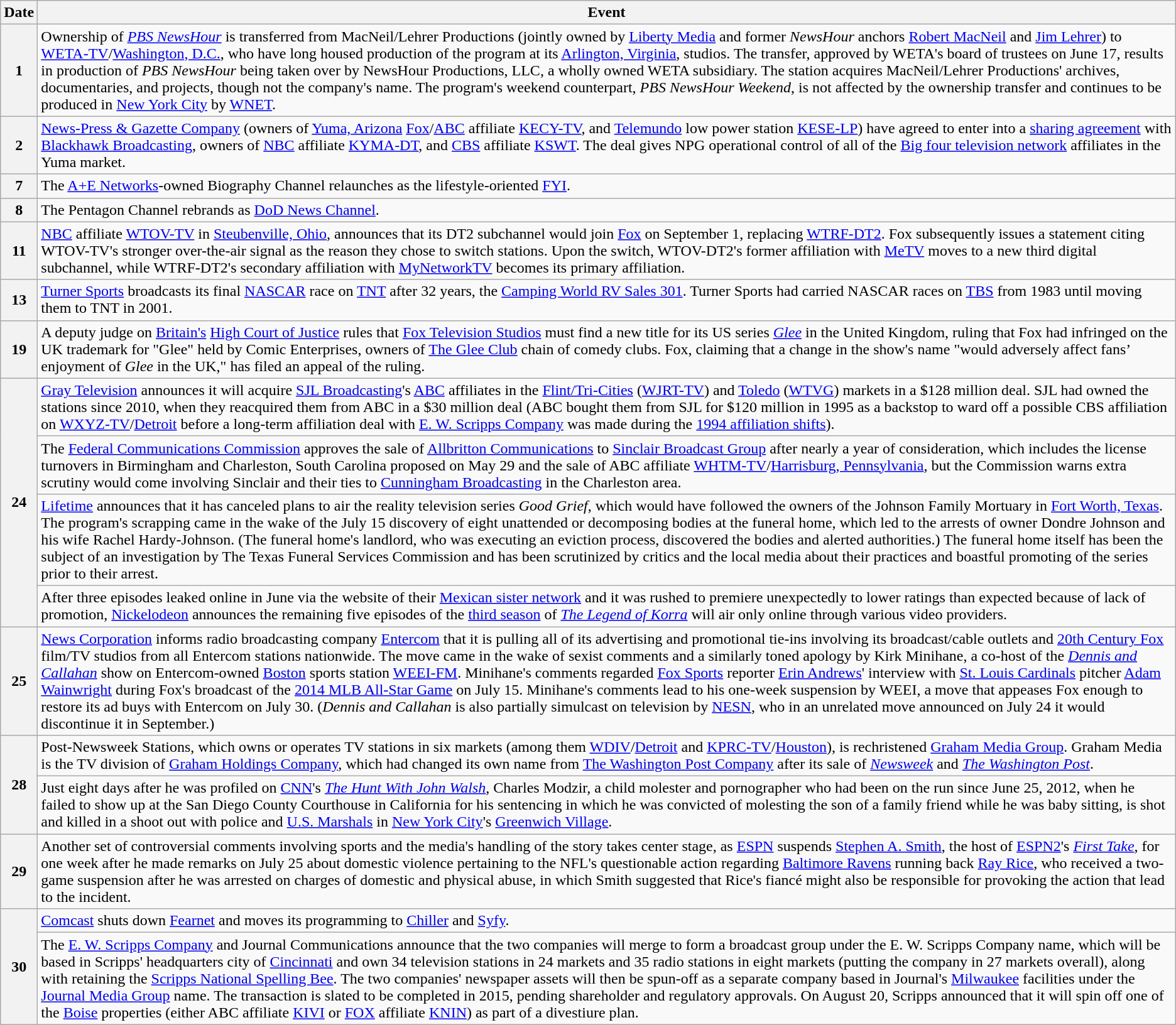<table class="wikitable">
<tr>
<th>Date</th>
<th>Event</th>
</tr>
<tr>
<th>1</th>
<td>Ownership of <em><a href='#'>PBS NewsHour</a></em> is transferred from MacNeil/Lehrer Productions (jointly owned by <a href='#'>Liberty Media</a> and former <em>NewsHour</em> anchors <a href='#'>Robert MacNeil</a> and <a href='#'>Jim Lehrer</a>) to <a href='#'>WETA-TV</a>/<a href='#'>Washington, D.C.</a>, who have long housed production of the program at its <a href='#'>Arlington, Virginia</a>, studios. The transfer, approved by WETA's board of trustees on June 17, results in production of <em>PBS NewsHour</em> being taken over by NewsHour Productions, LLC, a wholly owned WETA subsidiary. The station acquires MacNeil/Lehrer Productions' archives, documentaries, and projects, though not the company's name. The program's weekend counterpart, <em>PBS NewsHour Weekend</em>, is not affected by the ownership transfer and continues to be produced in <a href='#'>New York City</a> by <a href='#'>WNET</a>.</td>
</tr>
<tr>
<th>2</th>
<td><a href='#'>News-Press & Gazette Company</a> (owners of <a href='#'>Yuma, Arizona</a> <a href='#'>Fox</a>/<a href='#'>ABC</a> affiliate <a href='#'>KECY-TV</a>, and <a href='#'>Telemundo</a> low power station <a href='#'>KESE-LP</a>) have agreed to enter into a <a href='#'>sharing agreement</a> with <a href='#'>Blackhawk Broadcasting</a>, owners of <a href='#'>NBC</a> affiliate <a href='#'>KYMA-DT</a>, and <a href='#'>CBS</a> affiliate <a href='#'>KSWT</a>. The deal gives NPG operational control of all of the <a href='#'>Big four television network</a> affiliates in the Yuma market.</td>
</tr>
<tr>
<th>7</th>
<td>The <a href='#'>A+E Networks</a>-owned Biography Channel relaunches as the lifestyle-oriented <a href='#'>FYI</a>.</td>
</tr>
<tr>
<th>8</th>
<td>The Pentagon Channel rebrands as <a href='#'>DoD News Channel</a>.</td>
</tr>
<tr>
<th>11</th>
<td><a href='#'>NBC</a> affiliate <a href='#'>WTOV-TV</a> in <a href='#'>Steubenville, Ohio</a>, announces that its DT2 subchannel would join <a href='#'>Fox</a> on September 1, replacing <a href='#'>WTRF-DT2</a>. Fox subsequently issues a statement citing WTOV-TV's stronger over-the-air signal as the reason they chose to switch stations. Upon the switch, WTOV-DT2's former affiliation with <a href='#'>MeTV</a> moves to a new third digital subchannel, while WTRF-DT2's secondary affiliation with <a href='#'>MyNetworkTV</a> becomes its primary affiliation.</td>
</tr>
<tr>
<th>13</th>
<td><a href='#'>Turner Sports</a> broadcasts its final <a href='#'>NASCAR</a> race on <a href='#'>TNT</a> after 32 years, the <a href='#'>Camping World RV Sales 301</a>. Turner Sports had carried NASCAR races on <a href='#'>TBS</a> from 1983 until moving them to TNT in 2001.</td>
</tr>
<tr>
<th>19</th>
<td>A deputy judge on <a href='#'>Britain's</a> <a href='#'>High Court of Justice</a> rules that <a href='#'>Fox Television Studios</a> must find a new title for its US series <em><a href='#'>Glee</a></em> in the United Kingdom, ruling that Fox had infringed on the UK trademark for "Glee" held by Comic Enterprises, owners of <a href='#'>The Glee Club</a> chain of comedy clubs. Fox, claiming that a change in the show's name "would adversely affect fans’ enjoyment of <em>Glee</em> in the UK," has filed an appeal of the ruling.</td>
</tr>
<tr>
<th rowspan=4>24</th>
<td><a href='#'>Gray Television</a> announces it will acquire <a href='#'>SJL Broadcasting</a>'s <a href='#'>ABC</a> affiliates in the <a href='#'>Flint/Tri-Cities</a> (<a href='#'>WJRT-TV</a>) and <a href='#'>Toledo</a> (<a href='#'>WTVG</a>) markets in a $128 million deal. SJL had owned the stations since 2010, when they reacquired them from ABC in a $30 million deal (ABC bought them from SJL for $120 million in 1995 as a backstop to ward off a possible CBS affiliation on <a href='#'>WXYZ-TV</a>/<a href='#'>Detroit</a> before a long-term affiliation deal with <a href='#'>E. W. Scripps Company</a> was made during the <a href='#'>1994 affiliation shifts</a>).</td>
</tr>
<tr>
<td>The <a href='#'>Federal Communications Commission</a> approves the sale of <a href='#'>Allbritton Communications</a> to <a href='#'>Sinclair Broadcast Group</a> after nearly a year of consideration, which includes the license turnovers in Birmingham and Charleston, South Carolina proposed on May 29 and the sale of ABC affiliate <a href='#'>WHTM-TV</a>/<a href='#'>Harrisburg, Pennsylvania</a>, but the Commission warns extra scrutiny would come involving Sinclair and their ties to <a href='#'>Cunningham Broadcasting</a> in the Charleston area.</td>
</tr>
<tr>
<td><a href='#'>Lifetime</a> announces that it has canceled plans to air the reality television series <em>Good Grief</em>, which would have followed the owners of the Johnson Family Mortuary in <a href='#'>Fort Worth, Texas</a>. The program's scrapping came in the wake of the July 15 discovery of eight unattended or decomposing bodies at the funeral home, which led to the arrests of owner Dondre Johnson and his wife Rachel Hardy-Johnson. (The funeral home's landlord, who was executing an eviction process, discovered the bodies and alerted authorities.)  The funeral home itself has been the subject of an investigation by The Texas Funeral Services Commission and has been scrutinized by critics and the local media about their practices and boastful promoting of the series prior to their arrest.</td>
</tr>
<tr>
<td>After three episodes leaked online in June via the website of their <a href='#'>Mexican sister network</a> and it was rushed to premiere unexpectedly to lower ratings than expected because of lack of promotion, <a href='#'>Nickelodeon</a> announces the remaining five episodes of the <a href='#'>third season</a> of <em><a href='#'>The Legend of Korra</a></em> will air only online through various video providers.</td>
</tr>
<tr>
<th>25</th>
<td><a href='#'>News Corporation</a> informs radio broadcasting company <a href='#'>Entercom</a> that it is pulling all of its advertising and promotional tie-ins involving its broadcast/cable outlets and <a href='#'>20th Century Fox</a> film/TV studios from all Entercom stations nationwide. The move came in the wake of sexist comments and a similarly toned apology by Kirk Minihane, a co-host of the <em><a href='#'>Dennis and Callahan</a></em> show on Entercom-owned <a href='#'>Boston</a> sports station <a href='#'>WEEI-FM</a>. Minihane's comments regarded <a href='#'>Fox Sports</a> reporter <a href='#'>Erin Andrews</a>' interview with <a href='#'>St. Louis Cardinals</a> pitcher <a href='#'>Adam Wainwright</a> during Fox's broadcast of the <a href='#'>2014 MLB All-Star Game</a> on July 15. Minihane's comments lead to his one-week suspension by WEEI, a move that appeases Fox enough to restore its ad buys with Entercom on July 30. (<em>Dennis and Callahan</em> is also partially simulcast on television by <a href='#'>NESN</a>, who in an unrelated move announced on July 24 it would discontinue it in September.)</td>
</tr>
<tr>
<th rowspan=2>28</th>
<td>Post-Newsweek Stations, which owns or operates TV stations in six markets (among them <a href='#'>WDIV</a>/<a href='#'>Detroit</a> and <a href='#'>KPRC-TV</a>/<a href='#'>Houston</a>), is rechristened <a href='#'>Graham Media Group</a>. Graham Media is the TV division of <a href='#'>Graham Holdings Company</a>, which had changed its own name from <a href='#'>The Washington Post Company</a> after its sale of <em><a href='#'>Newsweek</a></em> and <em><a href='#'>The Washington Post</a></em>.</td>
</tr>
<tr>
<td>Just eight days after he was profiled on <a href='#'>CNN</a>'s <em><a href='#'>The Hunt With John Walsh</a></em>, Charles Modzir, a child molester and pornographer who had been on the run since June 25, 2012, when he failed to show up at the San Diego County Courthouse in California for his sentencing in which he was convicted of molesting the son of a family friend while he was baby sitting, is shot and killed in a shoot out with police and <a href='#'>U.S. Marshals</a> in <a href='#'>New York City</a>'s <a href='#'>Greenwich Village</a>.</td>
</tr>
<tr>
<th>29</th>
<td>Another set of controversial comments involving sports and the media's handling of the story takes center stage, as <a href='#'>ESPN</a> suspends <a href='#'>Stephen A. Smith</a>, the host of <a href='#'>ESPN2</a>'s <em><a href='#'>First Take</a></em>, for one week after he made remarks on July 25 about domestic violence pertaining to the NFL's questionable action regarding <a href='#'>Baltimore Ravens</a> running back <a href='#'>Ray Rice</a>, who received a two-game suspension after he was arrested on charges of domestic and physical abuse, in which Smith suggested that Rice's fiancé might also be responsible for provoking the action that lead to the incident.</td>
</tr>
<tr>
<th rowspan=2>30</th>
<td><a href='#'>Comcast</a> shuts down <a href='#'>Fearnet</a> and moves its programming to <a href='#'>Chiller</a> and <a href='#'>Syfy</a>.</td>
</tr>
<tr>
<td>The <a href='#'>E. W. Scripps Company</a> and Journal Communications announce that the two companies will merge to form a broadcast group under the E. W. Scripps Company name, which will be based in Scripps' headquarters city of <a href='#'>Cincinnati</a> and own 34 television stations in 24 markets and 35 radio stations in eight markets (putting the company in 27 markets overall), along with retaining the <a href='#'>Scripps National Spelling Bee</a>. The two companies' newspaper assets will then be spun-off as a separate company based in Journal's <a href='#'>Milwaukee</a> facilities under the <a href='#'>Journal Media Group</a> name. The transaction is slated to be completed in 2015, pending shareholder and regulatory approvals. On August 20, Scripps announced that it will spin off one of the <a href='#'>Boise</a> properties (either ABC affiliate <a href='#'>KIVI</a> or <a href='#'>FOX</a> affiliate <a href='#'>KNIN</a>) as part of a divestiure plan.</td>
</tr>
</table>
